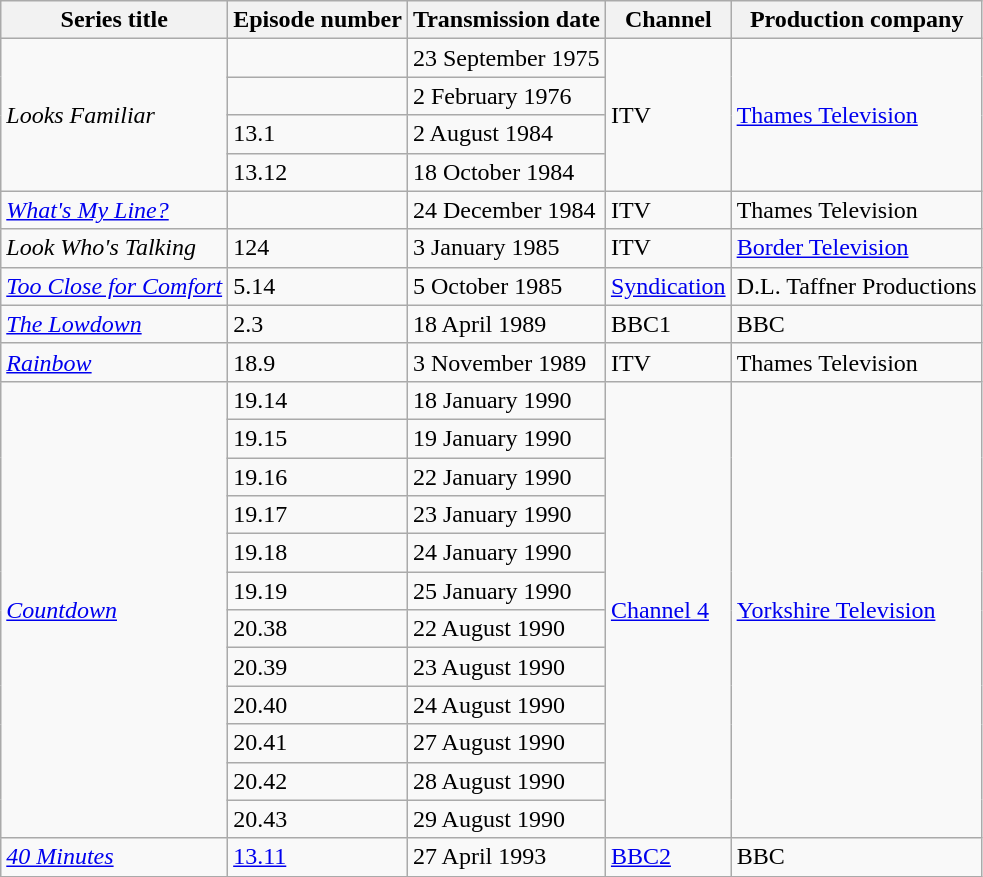<table class="wikitable">
<tr>
<th>Series title</th>
<th>Episode number</th>
<th>Transmission date</th>
<th>Channel</th>
<th>Production company</th>
</tr>
<tr>
<td rowspan=4><em>Looks Familiar</em></td>
<td></td>
<td>23 September 1975</td>
<td rowspan=4>ITV</td>
<td rowspan=4><a href='#'>Thames Television</a></td>
</tr>
<tr>
<td></td>
<td>2 February 1976</td>
</tr>
<tr>
<td>13.1</td>
<td>2 August 1984</td>
</tr>
<tr>
<td>13.12</td>
<td>18 October 1984</td>
</tr>
<tr>
<td><em><a href='#'>What's My Line?</a></em></td>
<td></td>
<td>24 December 1984</td>
<td>ITV</td>
<td>Thames Television</td>
</tr>
<tr>
<td><em>Look Who's Talking</em></td>
<td>124</td>
<td>3 January 1985</td>
<td>ITV</td>
<td><a href='#'>Border Television</a></td>
</tr>
<tr>
<td><em><a href='#'>Too Close for Comfort</a></em></td>
<td>5.14</td>
<td>5 October 1985</td>
<td><a href='#'>Syndication</a></td>
<td>D.L. Taffner Productions</td>
</tr>
<tr>
<td><em><a href='#'>The Lowdown</a></em></td>
<td>2.3</td>
<td>18 April 1989</td>
<td>BBC1</td>
<td>BBC</td>
</tr>
<tr>
<td><em><a href='#'>Rainbow</a></em></td>
<td>18.9</td>
<td>3 November 1989</td>
<td>ITV</td>
<td>Thames Television</td>
</tr>
<tr>
<td rowspan=12><em><a href='#'>Countdown</a></em></td>
<td>19.14</td>
<td>18 January 1990</td>
<td rowspan=12><a href='#'>Channel 4</a></td>
<td rowspan=12><a href='#'>Yorkshire Television</a></td>
</tr>
<tr>
<td>19.15</td>
<td>19 January 1990</td>
</tr>
<tr>
<td>19.16</td>
<td>22 January 1990</td>
</tr>
<tr>
<td>19.17</td>
<td>23 January 1990</td>
</tr>
<tr>
<td>19.18</td>
<td>24 January 1990</td>
</tr>
<tr>
<td>19.19</td>
<td>25 January 1990</td>
</tr>
<tr>
<td>20.38</td>
<td>22 August 1990</td>
</tr>
<tr>
<td>20.39</td>
<td>23 August 1990</td>
</tr>
<tr>
<td>20.40</td>
<td>24 August 1990</td>
</tr>
<tr>
<td>20.41</td>
<td>27 August 1990</td>
</tr>
<tr>
<td>20.42</td>
<td>28 August 1990</td>
</tr>
<tr>
<td>20.43</td>
<td>29 August 1990</td>
</tr>
<tr>
<td><em><a href='#'>40 Minutes</a></em></td>
<td><a href='#'>13.11</a></td>
<td>27 April 1993</td>
<td><a href='#'>BBC2</a></td>
<td>BBC</td>
</tr>
</table>
